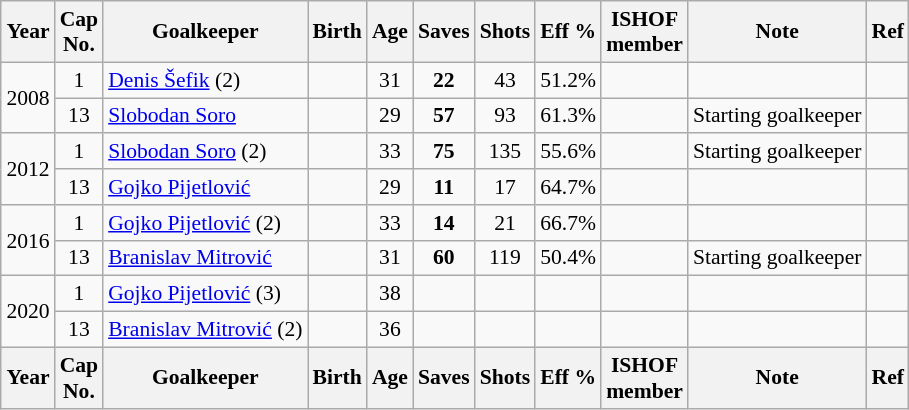<table class="wikitable sortable" style="text-align: center; font-size: 90%; margin-left: 1em;">
<tr>
<th>Year</th>
<th class="unsortable">Cap<br>No.</th>
<th>Goalkeeper</th>
<th>Birth</th>
<th>Age</th>
<th>Saves</th>
<th>Shots</th>
<th>Eff %</th>
<th>ISHOF<br>member</th>
<th>Note</th>
<th class="unsortable">Ref</th>
</tr>
<tr>
<td rowspan="2" style="text-align: left;">2008 </td>
<td>1</td>
<td style="text-align: left;" data-sort-value="Šefik, Denis"><a href='#'>Denis Šefik</a> (2)</td>
<td></td>
<td>31</td>
<td><strong>22</strong></td>
<td>43</td>
<td>51.2%</td>
<td></td>
<td style="text-align: left;"></td>
<td></td>
</tr>
<tr>
<td>13</td>
<td style="text-align: left;" data-sort-value="Soro, Slobodan"><a href='#'>Slobodan Soro</a></td>
<td></td>
<td>29</td>
<td><strong>57</strong></td>
<td>93</td>
<td>61.3%</td>
<td></td>
<td style="text-align: left;">Starting goalkeeper</td>
<td></td>
</tr>
<tr>
<td rowspan="2" style="text-align: left;">2012 </td>
<td>1</td>
<td style="text-align: left;" data-sort-value="Soro, Slobodan"><a href='#'>Slobodan Soro</a> (2)</td>
<td></td>
<td>33</td>
<td><strong>75</strong></td>
<td>135</td>
<td>55.6%</td>
<td></td>
<td style="text-align: left;">Starting goalkeeper</td>
<td></td>
</tr>
<tr>
<td>13</td>
<td style="text-align: left;" data-sort-value="Pijetlović, Gojko"><a href='#'>Gojko Pijetlović</a></td>
<td></td>
<td>29</td>
<td><strong>11</strong></td>
<td>17</td>
<td>64.7%</td>
<td></td>
<td style="text-align: left;"></td>
<td></td>
</tr>
<tr>
<td rowspan="2" style="text-align: left;">2016 </td>
<td>1</td>
<td style="text-align: left;" data-sort-value="Pijetlović, Gojko"><a href='#'>Gojko Pijetlović</a> (2)</td>
<td></td>
<td>33</td>
<td><strong>14</strong></td>
<td>21</td>
<td>66.7%</td>
<td></td>
<td style="text-align: left;"></td>
<td></td>
</tr>
<tr>
<td>13</td>
<td style="text-align: left;" data-sort-value="Mitrović, Branislav"><a href='#'>Branislav Mitrović</a></td>
<td></td>
<td>31</td>
<td><strong>60</strong></td>
<td>119</td>
<td>50.4%</td>
<td></td>
<td style="text-align: left;">Starting goalkeeper</td>
<td></td>
</tr>
<tr>
<td rowspan="2" style="text-align: left;">2020</td>
<td>1</td>
<td style="text-align: left;" data-sort-value="Pijetlović, Gojko"><a href='#'>Gojko Pijetlović</a> (3)</td>
<td></td>
<td>38</td>
<td></td>
<td></td>
<td></td>
<td></td>
<td style="text-align: left;"></td>
<td></td>
</tr>
<tr>
<td>13</td>
<td style="text-align: left;" style="text-align: left;" data-sort-value="Mitrović, Branislav"><a href='#'>Branislav Mitrović</a> (2)</td>
<td></td>
<td>36</td>
<td></td>
<td></td>
<td></td>
<td></td>
<td style="text-align: left;"></td>
<td></td>
</tr>
<tr>
<th>Year</th>
<th>Cap<br>No.</th>
<th>Goalkeeper</th>
<th>Birth</th>
<th>Age</th>
<th>Saves</th>
<th>Shots</th>
<th>Eff %</th>
<th>ISHOF<br>member</th>
<th>Note</th>
<th>Ref</th>
</tr>
</table>
